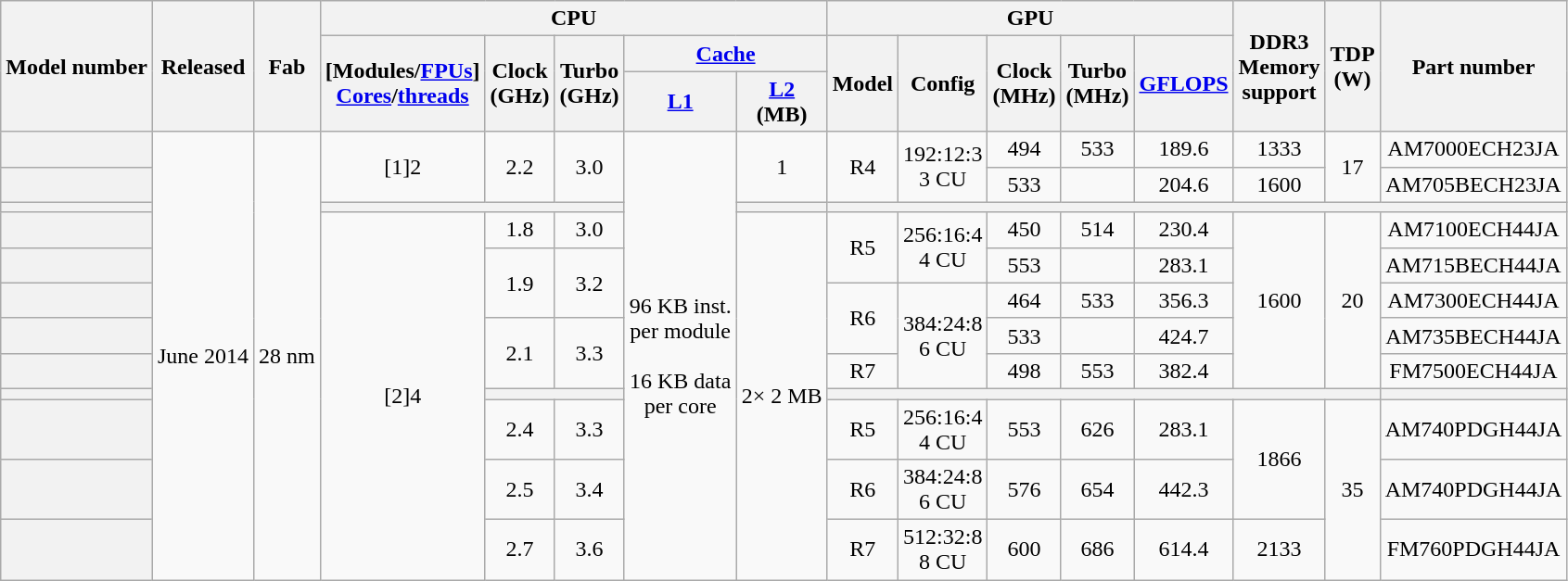<table class="wikitable sortable sort-under" style="text-align: center">
<tr>
<th rowspan=3>Model number</th>
<th rowspan=3>Released</th>
<th rowspan=3>Fab</th>
<th colspan="5">CPU</th>
<th colspan=5>GPU</th>
<th rowspan=3>DDR3<br>Memory<br>support</th>
<th rowspan=3>TDP<br>(W)</th>
<th rowspan=3>Part number</th>
</tr>
<tr>
<th rowspan=2>[Modules/<a href='#'>FPUs</a>]<br><a href='#'>Cores</a>/<a href='#'>threads</a></th>
<th rowspan=2>Clock<br>(GHz)</th>
<th rowspan=2>Turbo<br>(GHz)</th>
<th colspan="2"><a href='#'>Cache</a></th>
<th rowspan=2>Model</th>
<th rowspan=2>Config</th>
<th rowspan=2>Clock<br>(MHz)</th>
<th rowspan=2>Turbo<br>(MHz)</th>
<th rowspan=2><a href='#'>GFLOPS</a></th>
</tr>
<tr>
<th><a href='#'>L1</a></th>
<th><a href='#'>L2</a><br>(MB)</th>
</tr>
<tr>
<th style="text-align:right; font-size:85%;"></th>
<td rowspan=12>June 2014</td>
<td rowspan=12>28 nm</td>
<td rowspan=2>[1]2</td>
<td rowspan=2>2.2</td>
<td rowspan=2>3.0</td>
<td rowspan=12>96 KB inst.<br>per module<br><br>16 KB data<br>per core</td>
<td rowspan=2>1</td>
<td rowspan=2>R4</td>
<td rowspan=2>192:12:3<br>3 CU</td>
<td>494</td>
<td>533</td>
<td>189.6</td>
<td>1333</td>
<td rowspan=2>17</td>
<td>AM7000ECH23JA</td>
</tr>
<tr>
<th style="text-align:right; font-size:85%;"></th>
<td>533</td>
<td></td>
<td>204.6</td>
<td>1600</td>
<td>AM705BECH23JA</td>
</tr>
<tr>
<th></th>
<th colspan="3"></th>
<th></th>
<th colspan="8"></th>
</tr>
<tr>
<th style="text-align:right; font-size:85%;"></th>
<td rowspan=9>[2]4</td>
<td>1.8</td>
<td>3.0</td>
<td rowspan=9>2× 2 MB</td>
<td rowspan=2>R5</td>
<td rowspan=2>256:16:4<br>4 CU</td>
<td>450</td>
<td>514</td>
<td>230.4</td>
<td rowspan=5>1600</td>
<td rowspan=5>20</td>
<td>AM7100ECH44JA</td>
</tr>
<tr>
<th style="text-align:right; font-size:85%;"></th>
<td rowspan="2">1.9</td>
<td rowspan="2">3.2</td>
<td>553</td>
<td></td>
<td>283.1</td>
<td>AM715BECH44JA</td>
</tr>
<tr>
<th style="text-align:right; font-size:85%;"></th>
<td rowspan=2>R6</td>
<td rowspan=3>384:24:8<br>6 CU</td>
<td>464</td>
<td>533</td>
<td>356.3</td>
<td>AM7300ECH44JA</td>
</tr>
<tr>
<th style="text-align:right; font-size:85%;"></th>
<td rowspan="2">2.1</td>
<td rowspan="2">3.3</td>
<td>533</td>
<td></td>
<td>424.7</td>
<td>AM735BECH44JA</td>
</tr>
<tr>
<th style="text-align:right; font-size:85%;"></th>
<td>R7</td>
<td>498</td>
<td>553</td>
<td>382.4</td>
<td>FM7500ECH44JA</td>
</tr>
<tr>
<th></th>
<th colspan="2"></th>
<th colspan="7"></th>
<th></th>
</tr>
<tr>
<th style="text-align:right; font-size:85%;"></th>
<td>2.4</td>
<td>3.3</td>
<td>R5</td>
<td>256:16:4<br>4 CU</td>
<td>553</td>
<td>626</td>
<td>283.1</td>
<td rowspan=2>1866</td>
<td rowspan=3>35</td>
<td>AM740PDGH44JA</td>
</tr>
<tr>
<th style="text-align:right; font-size:85%;"></th>
<td>2.5</td>
<td>3.4</td>
<td>R6</td>
<td>384:24:8<br>6 CU</td>
<td>576</td>
<td>654</td>
<td>442.3</td>
<td>AM740PDGH44JA</td>
</tr>
<tr>
<th style="text-align:right; font-size:85%;"></th>
<td>2.7</td>
<td>3.6</td>
<td>R7</td>
<td>512:32:8<br>8 CU</td>
<td>600</td>
<td>686</td>
<td>614.4</td>
<td>2133</td>
<td>FM760PDGH44JA</td>
</tr>
</table>
